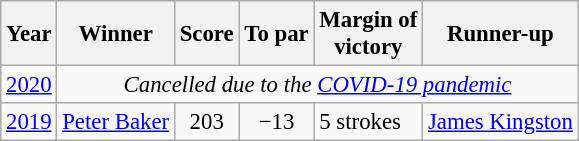<table class="wikitable" style="font-size:95%">
<tr>
<th>Year</th>
<th>Winner</th>
<th>Score</th>
<th>To par</th>
<th>Margin of<br>victory</th>
<th>Runner-up</th>
</tr>
<tr>
<td><a href='#'>2020</a></td>
<td colspan=5 align=center><em>Cancelled due to the <a href='#'>COVID-19 pandemic</a></em></td>
</tr>
<tr>
<td><a href='#'>2019</a></td>
<td> <a href='#'>Peter Baker</a></td>
<td align=center>203</td>
<td align=center>−13</td>
<td>5 strokes</td>
<td> <a href='#'>James Kingston</a></td>
</tr>
</table>
